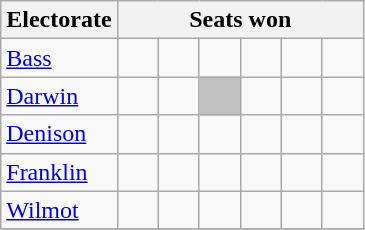<table class="wikitable">
<tr>
<th>Electorate</th>
<th colspan=7>Seats won</th>
</tr>
<tr>
<td><a href='#'>Bass</a></td>
<td width=20 > </td>
<td width=20 > </td>
<td width=20 > </td>
<td width=20 > </td>
<td width=20 > </td>
<td width=20 > </td>
</tr>
<tr>
<td><a href='#'>Darwin</a></td>
<td> </td>
<td> </td>
<td bgcolor="#C0C0C0"> </td>
<td> </td>
<td> </td>
<td> </td>
</tr>
<tr>
<td><a href='#'>Denison</a></td>
<td> </td>
<td> </td>
<td> </td>
<td> </td>
<td> </td>
<td> </td>
</tr>
<tr>
<td><a href='#'>Franklin</a></td>
<td> </td>
<td> </td>
<td> </td>
<td> </td>
<td> </td>
<td> </td>
</tr>
<tr>
<td><a href='#'>Wilmot</a></td>
<td> </td>
<td> </td>
<td> </td>
<td> </td>
<td> </td>
<td> </td>
</tr>
<tr>
</tr>
</table>
